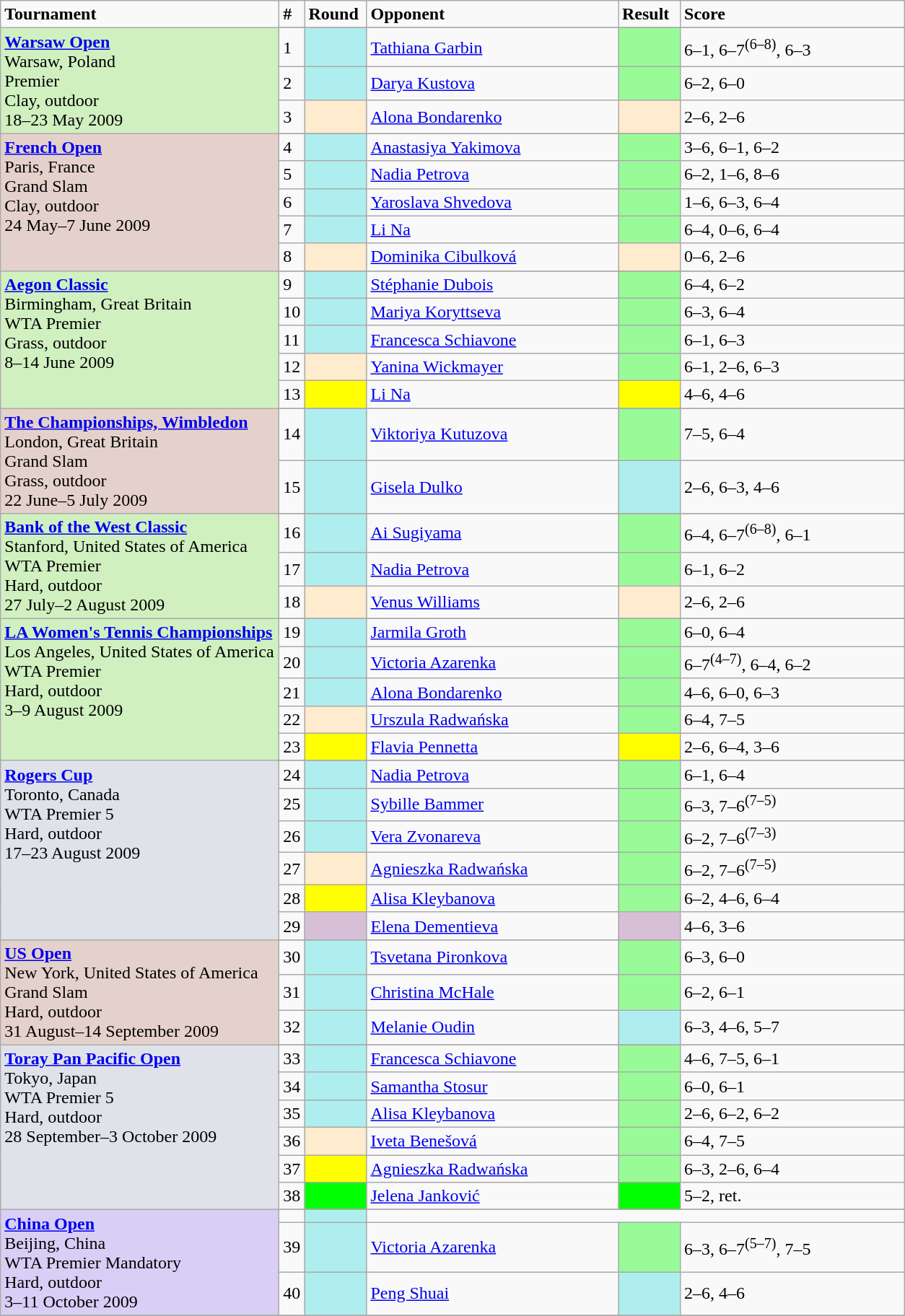<table class="wikitable">
<tr style="font-weight:bold">
<td style="width:250px;">Tournament</td>
<td style="width:15px;">#</td>
<td style="width:50px;">Round</td>
<td style="width:225px;">Opponent</td>
<td style="width:50px;">Result</td>
<td style="width:200px;">Score</td>
</tr>
<tr>
<td rowspan="4" style="background:#d0f0c0; text-align:left; vertical-align:top;"><strong><a href='#'>Warsaw Open</a></strong><br>Warsaw, Poland<br>Premier<br>Clay, outdoor<br>18–23 May 2009</td>
</tr>
<tr>
<td>1</td>
<td style="background:#afeeee;"></td>
<td> <a href='#'>Tathiana Garbin</a></td>
<td bgcolor="#98FB98"></td>
<td>6–1, 6–7<sup>(6–8)</sup>, 6–3</td>
</tr>
<tr>
<td>2</td>
<td style="background:#afeeee;"></td>
<td> <a href='#'>Darya Kustova</a></td>
<td bgcolor="#98FB98"></td>
<td>6–2, 6–0</td>
</tr>
<tr>
<td>3</td>
<td style="background:#ffebcd;"></td>
<td> <a href='#'>Alona Bondarenko</a></td>
<td bgcolor=#ffebcd></td>
<td>2–6, 2–6</td>
</tr>
<tr>
<td rowspan="6" style="background:#e5d1cb; text-align:left; vertical-align:top;"><strong><a href='#'>French Open</a></strong><br>Paris, France<br>Grand Slam<br>Clay, outdoor<br>24 May–7 June 2009</td>
</tr>
<tr>
<td>4</td>
<td style="background:#afeeee;"></td>
<td> <a href='#'>Anastasiya Yakimova</a></td>
<td bgcolor="#98FB98"></td>
<td>3–6, 6–1, 6–2</td>
</tr>
<tr>
<td>5</td>
<td style="background:#afeeee;"></td>
<td> <a href='#'>Nadia Petrova</a></td>
<td bgcolor="#98FB98"></td>
<td>6–2, 1–6, 8–6</td>
</tr>
<tr>
<td>6</td>
<td style="background:#afeeee;"></td>
<td> <a href='#'>Yaroslava Shvedova</a></td>
<td bgcolor="#98FB98"></td>
<td>1–6, 6–3, 6–4</td>
</tr>
<tr>
<td>7</td>
<td style="background:#afeeee;"></td>
<td> <a href='#'>Li Na</a></td>
<td bgcolor="#98FB98"></td>
<td>6–4, 0–6, 6–4</td>
</tr>
<tr>
<td>8</td>
<td style="background:#ffebcd;"></td>
<td> <a href='#'>Dominika Cibulková</a></td>
<td bgcolor=#ffebcd></td>
<td>0–6, 2–6</td>
</tr>
<tr>
<td rowspan="6" style="background:#d0f0c0; text-align:left; vertical-align:top;"><strong><a href='#'>Aegon Classic</a></strong><br>Birmingham, Great Britain<br>WTA Premier<br>Grass, outdoor<br>8–14 June 2009</td>
</tr>
<tr>
<td>9</td>
<td style="background:#afeeee;"></td>
<td> <a href='#'>Stéphanie Dubois</a></td>
<td bgcolor="#98FB98"></td>
<td>6–4, 6–2</td>
</tr>
<tr>
<td>10</td>
<td style="background:#afeeee;"></td>
<td> <a href='#'>Mariya Koryttseva</a></td>
<td bgcolor="#98FB98"></td>
<td>6–3, 6–4</td>
</tr>
<tr>
<td>11</td>
<td style="background:#afeeee;"></td>
<td> <a href='#'>Francesca Schiavone</a></td>
<td bgcolor="#98FB98"></td>
<td>6–1, 6–3</td>
</tr>
<tr>
<td>12</td>
<td style="background:#ffebcd;"></td>
<td> <a href='#'>Yanina Wickmayer</a></td>
<td bgcolor="#98FB98"></td>
<td>6–1, 2–6, 6–3</td>
</tr>
<tr>
<td>13</td>
<td style="background:yellow"></td>
<td> <a href='#'>Li Na</a></td>
<td bgcolor="yellow"></td>
<td>4–6, 4–6</td>
</tr>
<tr>
<td rowspan="3" style="background:#e5d1cb; text-align:left; vertical-align:top;"><strong><a href='#'>The Championships, Wimbledon</a></strong><br>London, Great Britain<br>Grand Slam<br>Grass, outdoor<br>22 June–5 July 2009</td>
</tr>
<tr>
<td>14</td>
<td style="background:#afeeee;"></td>
<td> <a href='#'>Viktoriya Kutuzova</a></td>
<td bgcolor="#98FB98"></td>
<td>7–5, 6–4</td>
</tr>
<tr>
<td>15</td>
<td style="background:#afeeee;"></td>
<td> <a href='#'>Gisela Dulko</a></td>
<td bgcolor="#afeeee"></td>
<td>2–6, 6–3, 4–6</td>
</tr>
<tr>
<td rowspan="4" style="background:#d0f0c0; text-align:left; vertical-align:top;"><strong><a href='#'>Bank of the West Classic</a></strong><br>Stanford, United States of America<br>WTA Premier<br>Hard, outdoor<br>27 July–2 August 2009</td>
</tr>
<tr>
<td>16</td>
<td style="background:#afeeee;"></td>
<td> <a href='#'>Ai Sugiyama</a></td>
<td bgcolor="#98FB98"></td>
<td>6–4, 6–7<sup>(6–8)</sup>, 6–1</td>
</tr>
<tr>
<td>17</td>
<td style="background:#afeeee;"></td>
<td> <a href='#'>Nadia Petrova</a></td>
<td bgcolor="#98FB98"></td>
<td>6–1, 6–2</td>
</tr>
<tr>
<td>18</td>
<td style="background:#ffebcd;"></td>
<td> <a href='#'>Venus Williams</a></td>
<td bgcolor=#ffebcd></td>
<td>2–6, 2–6</td>
</tr>
<tr>
<td rowspan="6" style="background:#d0f0c0; text-align:left; vertical-align:top;"><strong><a href='#'>LA Women's Tennis Championships</a></strong><br>Los Angeles, United States of America<br>WTA Premier<br>Hard, outdoor<br>3–9 August 2009</td>
</tr>
<tr>
<td>19</td>
<td style="background:#afeeee;"></td>
<td> <a href='#'>Jarmila Groth</a></td>
<td bgcolor="#98FB98"></td>
<td>6–0, 6–4</td>
</tr>
<tr>
<td>20</td>
<td style="background:#afeeee;"></td>
<td> <a href='#'>Victoria Azarenka</a></td>
<td bgcolor="#98FB98"></td>
<td>6–7<sup>(4–7)</sup>, 6–4, 6–2</td>
</tr>
<tr>
<td>21</td>
<td style="background:#afeeee;"></td>
<td> <a href='#'>Alona Bondarenko</a></td>
<td bgcolor="#98FB98"></td>
<td>4–6, 6–0, 6–3</td>
</tr>
<tr>
<td>22</td>
<td style="background:#ffebcd;"></td>
<td> <a href='#'>Urszula Radwańska</a></td>
<td bgcolor="#98FB98"></td>
<td>6–4, 7–5</td>
</tr>
<tr>
<td>23</td>
<td style="background:yellow"></td>
<td> <a href='#'>Flavia Pennetta</a></td>
<td bgcolor=yellow></td>
<td>2–6, 6–4, 3–6</td>
</tr>
<tr>
<td rowspan="7" style="background:#dfe2e9; text-align:left; vertical-align:top;"><strong><a href='#'>Rogers Cup</a></strong><br>Toronto, Canada<br>WTA Premier 5<br>Hard, outdoor<br>17–23 August 2009</td>
</tr>
<tr>
<td>24</td>
<td style="background:#afeeee;"></td>
<td> <a href='#'>Nadia Petrova</a></td>
<td bgcolor="#98FB98"></td>
<td>6–1, 6–4</td>
</tr>
<tr>
<td>25</td>
<td style="background:#afeeee;"></td>
<td> <a href='#'>Sybille Bammer</a></td>
<td bgcolor="#98FB98"></td>
<td>6–3, 7–6<sup>(7–5)</sup></td>
</tr>
<tr>
<td>26</td>
<td style="background:#afeeee;"></td>
<td> <a href='#'>Vera Zvonareva</a></td>
<td bgcolor="#98FB98"></td>
<td>6–2, 7–6<sup>(7–3)</sup></td>
</tr>
<tr>
<td>27</td>
<td style="background:#ffebcd;"></td>
<td> <a href='#'>Agnieszka Radwańska</a></td>
<td bgcolor="#98FB98"></td>
<td>6–2, 7–6<sup>(7–5)</sup></td>
</tr>
<tr>
<td>28</td>
<td style="background:yellow"></td>
<td> <a href='#'>Alisa Kleybanova</a></td>
<td bgcolor="#98FB98"></td>
<td>6–2, 4–6, 6–4</td>
</tr>
<tr>
<td>29</td>
<td style="background:thistle"></td>
<td> <a href='#'>Elena Dementieva</a></td>
<td bgcolor="thistle"></td>
<td>4–6, 3–6</td>
</tr>
<tr>
<td rowspan="4" style="background:#e5d1cb; text-align:left; vertical-align:top;"><strong><a href='#'>US Open</a></strong><br>New York, United States of America<br>Grand Slam<br>Hard, outdoor<br>31 August–14 September 2009</td>
</tr>
<tr>
<td>30</td>
<td style="background:#afeeee;"></td>
<td> <a href='#'>Tsvetana Pironkova</a></td>
<td bgcolor="#98FB98"></td>
<td>6–3, 6–0</td>
</tr>
<tr>
<td>31</td>
<td style="background:#afeeee;"></td>
<td> <a href='#'>Christina McHale</a></td>
<td bgcolor="#98FB98"></td>
<td>6–2, 6–1</td>
</tr>
<tr>
<td>32</td>
<td style="background:#afeeee;"></td>
<td> <a href='#'>Melanie Oudin</a></td>
<td bgcolor="#afeeee"></td>
<td>6–3, 4–6, 5–7</td>
</tr>
<tr>
<td rowspan="7" style="background:#dfe2e9; text-align:left; vertical-align:top;"><strong><a href='#'>Toray Pan Pacific Open</a></strong><br>Tokyo, Japan<br>WTA Premier 5<br>Hard, outdoor<br>28 September–3 October 2009</td>
</tr>
<tr>
<td>33</td>
<td style="background:#afeeee;"></td>
<td> <a href='#'>Francesca Schiavone</a></td>
<td bgcolor="#98FB98"></td>
<td>4–6, 7–5, 6–1</td>
</tr>
<tr>
<td>34</td>
<td style="background:#afeeee;"></td>
<td> <a href='#'>Samantha Stosur</a></td>
<td bgcolor="#98FB98"></td>
<td>6–0, 6–1</td>
</tr>
<tr>
<td>35</td>
<td style="background:#afeeee;"></td>
<td> <a href='#'>Alisa Kleybanova</a></td>
<td bgcolor="#98FB98"></td>
<td>2–6, 6–2, 6–2</td>
</tr>
<tr>
<td>36</td>
<td style="background:#ffebcd;"></td>
<td> <a href='#'>Iveta Benešová</a></td>
<td bgcolor="#98FB98"></td>
<td>6–4, 7–5</td>
</tr>
<tr>
<td>37</td>
<td style="background:yellow"></td>
<td> <a href='#'>Agnieszka Radwańska</a></td>
<td bgcolor="#98FB98"></td>
<td>6–3, 2–6, 6–4</td>
</tr>
<tr>
<td>38</td>
<td style="background:lime"></td>
<td> <a href='#'>Jelena Janković</a></td>
<td bgcolor="lime"></td>
<td>5–2, ret.</td>
</tr>
<tr>
<td rowspan="4" style="background:#d8cef6; text-align:left; vertical-align:top;"><strong><a href='#'>China Open</a></strong><br>Beijing, China<br>WTA Premier Mandatory<br>Hard, outdoor<br>3–11 October 2009</td>
</tr>
<tr>
<td></td>
<td style="background:#afeeee;"></td>
<td colspan="7"></td>
</tr>
<tr>
<td>39</td>
<td style="background:#afeeee;"></td>
<td> <a href='#'>Victoria Azarenka</a></td>
<td bgcolor="#98FB98"></td>
<td>6–3, 6–7<sup>(5–7)</sup>, 7–5</td>
</tr>
<tr>
<td>40</td>
<td style="background:#afeeee;"></td>
<td> <a href='#'>Peng Shuai</a></td>
<td bgcolor="#afeeee"></td>
<td>2–6, 4–6</td>
</tr>
<tr>
</tr>
</table>
